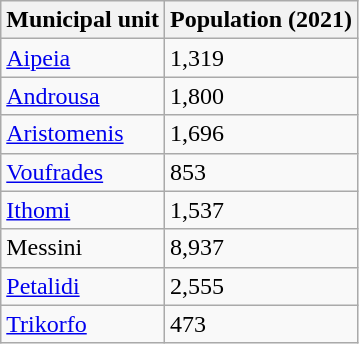<table class=wikitable>
<tr>
<th>Municipal unit</th>
<th>Population (2021)</th>
</tr>
<tr>
<td><a href='#'>Aipeia</a></td>
<td>1,319</td>
</tr>
<tr>
<td><a href='#'>Androusa</a></td>
<td>1,800</td>
</tr>
<tr>
<td><a href='#'>Aristomenis</a></td>
<td>1,696</td>
</tr>
<tr>
<td><a href='#'>Voufrades</a></td>
<td>853</td>
</tr>
<tr>
<td><a href='#'>Ithomi</a></td>
<td>1,537</td>
</tr>
<tr>
<td>Messini</td>
<td>8,937</td>
</tr>
<tr>
<td><a href='#'>Petalidi</a></td>
<td>2,555</td>
</tr>
<tr>
<td><a href='#'>Trikorfo</a></td>
<td>473</td>
</tr>
</table>
